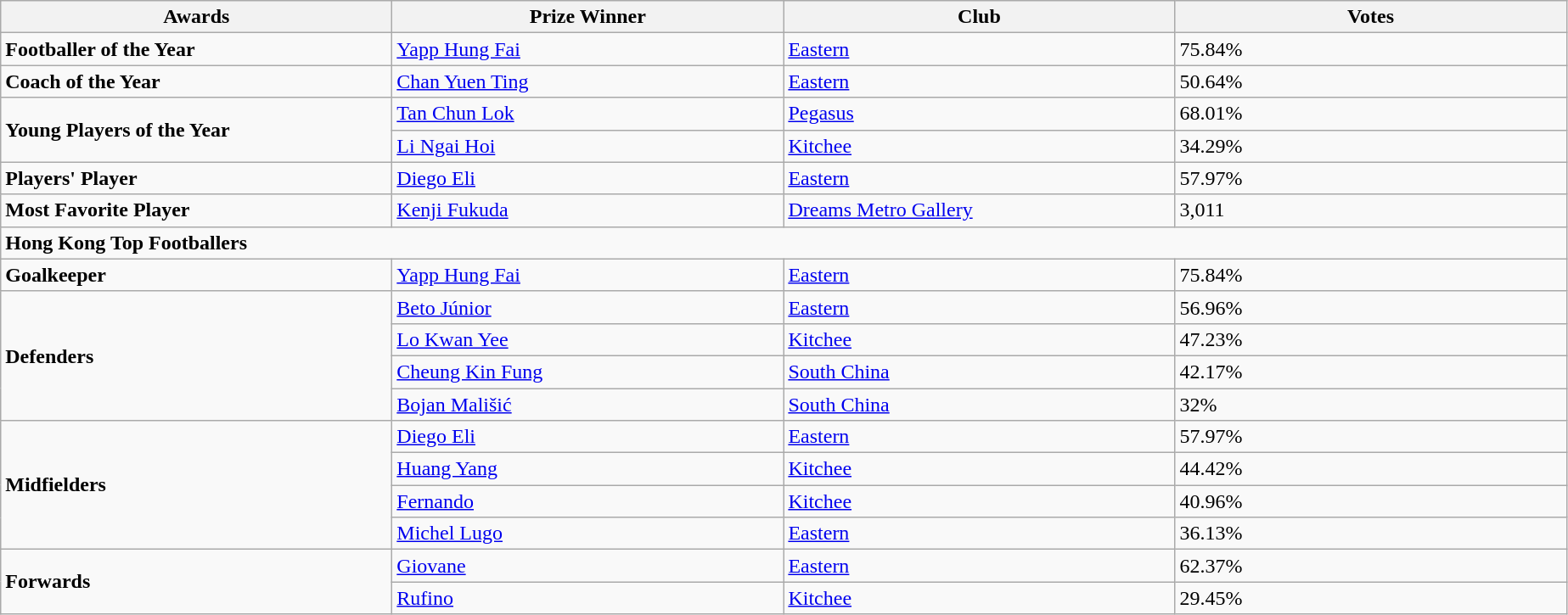<table class="wikitable sortable" border="1">
<tr>
<th width="300">Awards</th>
<th width="300">Prize Winner</th>
<th width="300">Club</th>
<th width="300">Votes</th>
</tr>
<tr>
<td><strong>Footballer of the Year</strong></td>
<td> <a href='#'>Yapp Hung Fai</a></td>
<td><a href='#'>Eastern</a></td>
<td>75.84%</td>
</tr>
<tr>
<td><strong>Coach of the Year</strong></td>
<td> <a href='#'>Chan Yuen Ting</a></td>
<td><a href='#'>Eastern</a></td>
<td>50.64%</td>
</tr>
<tr>
<td rowspan="2"><strong>Young Players of the Year</strong></td>
<td> <a href='#'>Tan Chun Lok</a></td>
<td><a href='#'>Pegasus</a></td>
<td>68.01%</td>
</tr>
<tr>
<td> <a href='#'>Li Ngai Hoi</a></td>
<td><a href='#'>Kitchee</a></td>
<td>34.29%</td>
</tr>
<tr>
<td><strong>Players' Player</strong></td>
<td> <a href='#'>Diego Eli</a></td>
<td><a href='#'>Eastern</a></td>
<td>57.97%</td>
</tr>
<tr>
<td><strong>Most Favorite Player</strong></td>
<td> <a href='#'>Kenji Fukuda</a></td>
<td><a href='#'>Dreams Metro Gallery</a></td>
<td>3,011</td>
</tr>
<tr>
<td colspan="4"><strong>Hong Kong Top Footballers</strong></td>
</tr>
<tr>
<td><strong>Goalkeeper</strong></td>
<td> <a href='#'>Yapp Hung Fai</a></td>
<td><a href='#'>Eastern</a></td>
<td>75.84%</td>
</tr>
<tr>
<td rowspan="4"><strong>Defenders</strong></td>
<td> <a href='#'>Beto Júnior</a></td>
<td><a href='#'>Eastern</a></td>
<td>56.96%</td>
</tr>
<tr>
<td> <a href='#'>Lo Kwan Yee</a></td>
<td><a href='#'>Kitchee</a></td>
<td>47.23%</td>
</tr>
<tr>
<td> <a href='#'>Cheung Kin Fung</a></td>
<td><a href='#'>South China</a></td>
<td>42.17%</td>
</tr>
<tr>
<td> <a href='#'>Bojan Mališić</a></td>
<td><a href='#'>South China</a></td>
<td>32%</td>
</tr>
<tr>
<td rowspan="4"><strong>Midfielders</strong></td>
<td> <a href='#'>Diego Eli</a></td>
<td><a href='#'>Eastern</a></td>
<td>57.97%</td>
</tr>
<tr>
<td> <a href='#'>Huang Yang</a></td>
<td><a href='#'>Kitchee</a></td>
<td>44.42%</td>
</tr>
<tr>
<td> <a href='#'>Fernando</a></td>
<td><a href='#'>Kitchee</a></td>
<td>40.96%</td>
</tr>
<tr>
<td> <a href='#'>Michel Lugo</a></td>
<td><a href='#'>Eastern</a></td>
<td>36.13%</td>
</tr>
<tr>
<td rowspan="2"><strong>Forwards</strong></td>
<td> <a href='#'>Giovane</a></td>
<td><a href='#'>Eastern</a></td>
<td>62.37%</td>
</tr>
<tr>
<td> <a href='#'>Rufino</a></td>
<td><a href='#'>Kitchee</a></td>
<td>29.45%</td>
</tr>
</table>
